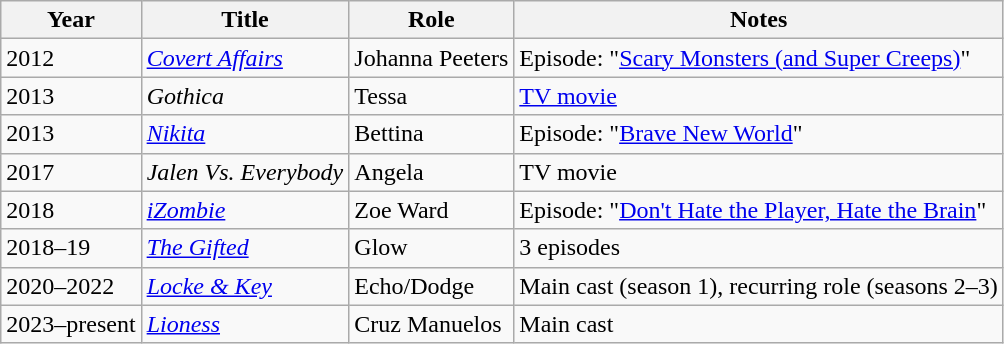<table class="wikitable sortable">
<tr>
<th scope="col">Year</th>
<th scope="col">Title</th>
<th scope="col">Role</th>
<th scope="col" class="unsortable">Notes</th>
</tr>
<tr>
<td>2012</td>
<td><em><a href='#'>Covert Affairs</a></em></td>
<td>Johanna Peeters</td>
<td>Episode: "<a href='#'>Scary Monsters (and Super Creeps)</a>"</td>
</tr>
<tr>
<td>2013</td>
<td><em>Gothica</em></td>
<td>Tessa</td>
<td><a href='#'>TV movie</a></td>
</tr>
<tr>
<td>2013</td>
<td><em><a href='#'>Nikita</a></em></td>
<td>Bettina</td>
<td>Episode: "<a href='#'>Brave New World</a>"</td>
</tr>
<tr>
<td>2017</td>
<td><em>Jalen Vs. Everybody </em></td>
<td>Angela</td>
<td>TV movie</td>
</tr>
<tr>
<td>2018</td>
<td><em><a href='#'>iZombie</a></em></td>
<td>Zoe Ward</td>
<td>Episode: "<a href='#'>Don't Hate the Player, Hate the Brain</a>"</td>
</tr>
<tr>
<td>2018–19</td>
<td data-sort-value="Gifted, The"><em><a href='#'>The Gifted</a></em></td>
<td>Glow</td>
<td>3 episodes</td>
</tr>
<tr>
<td>2020–2022</td>
<td><em><a href='#'>Locke & Key</a></em></td>
<td>Echo/Dodge</td>
<td>Main cast (season 1), recurring role (seasons 2–3)</td>
</tr>
<tr>
<td>2023–present</td>
<td><em><a href='#'>Lioness</a></em></td>
<td>Cruz Manuelos</td>
<td>Main cast</td>
</tr>
</table>
